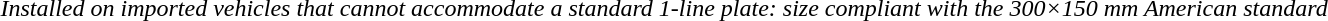<table>
<tr>
<td><em>Installed on imported vehicles that cannot accommodate a standard 1-line plate: size compliant with the 300×150 mm American standard</em></td>
</tr>
<tr>
<td><br></td>
</tr>
</table>
